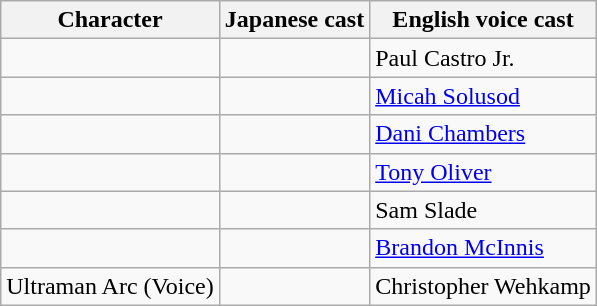<table class="wikitable">
<tr>
<th>Character</th>
<th>Japanese cast</th>
<th>English voice cast</th>
</tr>
<tr>
<td></td>
<td></td>
<td>Paul Castro Jr.</td>
</tr>
<tr>
<td></td>
<td></td>
<td><a href='#'>Micah Solusod</a></td>
</tr>
<tr>
<td></td>
<td></td>
<td><a href='#'>Dani Chambers</a></td>
</tr>
<tr>
<td></td>
<td></td>
<td><a href='#'>Tony Oliver</a></td>
</tr>
<tr>
<td></td>
<td></td>
<td>Sam Slade</td>
</tr>
<tr>
<td></td>
<td></td>
<td><a href='#'>Brandon McInnis</a></td>
</tr>
<tr>
<td>Ultraman Arc (Voice)</td>
<td></td>
<td>Christopher Wehkamp</td>
</tr>
</table>
